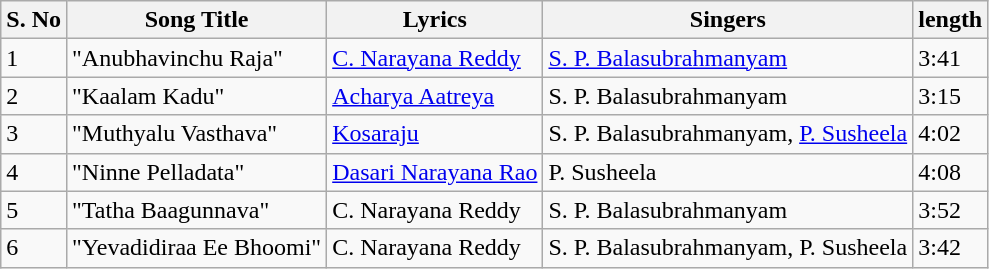<table class="wikitable">
<tr>
<th>S. No</th>
<th>Song Title</th>
<th>Lyrics</th>
<th>Singers</th>
<th>length</th>
</tr>
<tr>
<td>1</td>
<td>"Anubhavinchu Raja"</td>
<td><a href='#'>C. Narayana Reddy</a></td>
<td><a href='#'>S. P. Balasubrahmanyam</a></td>
<td>3:41</td>
</tr>
<tr>
<td>2</td>
<td>"Kaalam Kadu"</td>
<td><a href='#'>Acharya Aatreya</a></td>
<td>S. P. Balasubrahmanyam</td>
<td>3:15</td>
</tr>
<tr>
<td>3</td>
<td>"Muthyalu Vasthava"</td>
<td><a href='#'>Kosaraju</a></td>
<td>S. P. Balasubrahmanyam, <a href='#'>P. Susheela</a></td>
<td>4:02</td>
</tr>
<tr>
<td>4</td>
<td>"Ninne Pelladata"</td>
<td><a href='#'>Dasari Narayana Rao</a></td>
<td>P. Susheela</td>
<td>4:08</td>
</tr>
<tr>
<td>5</td>
<td>"Tatha Baagunnava"</td>
<td>C. Narayana Reddy</td>
<td>S. P. Balasubrahmanyam</td>
<td>3:52</td>
</tr>
<tr>
<td>6</td>
<td>"Yevadidiraa Ee Bhoomi"</td>
<td>C. Narayana Reddy</td>
<td>S. P. Balasubrahmanyam, P. Susheela</td>
<td>3:42</td>
</tr>
</table>
